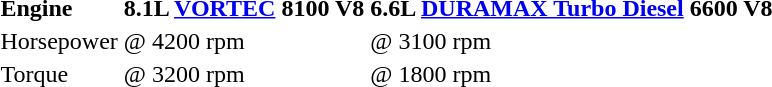<table>
<tr>
<td><strong>Engine</strong></td>
<td valign="top"><strong>8.1L <a href='#'>VORTEC</a> 8100 V8</strong></td>
<td valign="top"><strong>6.6L <a href='#'>DURAMAX Turbo Diesel</a> 6600 V8</strong></td>
</tr>
<tr>
<td>Horsepower</td>
<td> @ 4200 rpm</td>
<td> @ 3100 rpm</td>
</tr>
<tr>
<td>Torque</td>
<td> @ 3200 rpm</td>
<td> @ 1800 rpm</td>
</tr>
</table>
